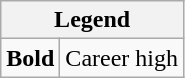<table class="wikitable mw-collapsible">
<tr>
<th colspan="2">Legend</th>
</tr>
<tr>
<td><strong>Bold</strong></td>
<td>Career high</td>
</tr>
</table>
